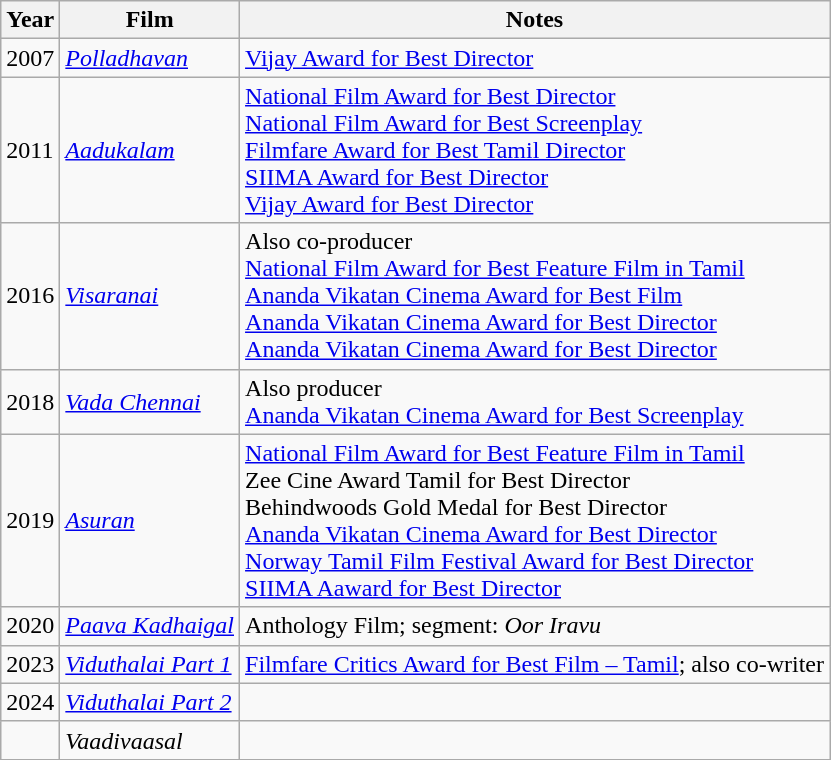<table class="wikitable sortable">
<tr>
<th>Year</th>
<th>Film</th>
<th>Notes</th>
</tr>
<tr>
<td>2007</td>
<td><em><a href='#'>Polladhavan</a></em></td>
<td><a href='#'>Vijay Award for Best Director</a></td>
</tr>
<tr>
<td>2011</td>
<td><em><a href='#'>Aadukalam</a></em></td>
<td><a href='#'>National Film Award for Best Director</a><br><a href='#'>National Film Award for Best Screenplay</a><br><a href='#'>Filmfare Award for Best Tamil Director</a><br><a href='#'>SIIMA Award for Best Director</a><br><a href='#'>Vijay Award for Best Director</a></td>
</tr>
<tr>
<td>2016</td>
<td><em><a href='#'>Visaranai</a></em></td>
<td>Also co-producer<br><a href='#'>National Film Award for Best Feature Film in Tamil</a><br><a href='#'>Ananda Vikatan Cinema Award for Best Film</a><br><a href='#'>Ananda Vikatan Cinema Award for Best Director</a><br><a href='#'>Ananda Vikatan Cinema Award for Best Director</a></td>
</tr>
<tr>
<td>2018</td>
<td><em><a href='#'>Vada Chennai</a></em></td>
<td>Also producer<br><a href='#'>Ananda Vikatan Cinema Award for Best Screenplay</a></td>
</tr>
<tr>
<td>2019</td>
<td><em><a href='#'>Asuran</a></em></td>
<td><a href='#'>National Film Award for Best Feature Film in Tamil</a><br>Zee Cine Award Tamil for Best Director<br>Behindwoods Gold Medal for Best Director<br><a href='#'>Ananda Vikatan Cinema Award for Best Director</a><br><a href='#'>Norway Tamil Film Festival Award for Best Director</a><br><a href='#'>SIIMA Aaward for Best Director</a></td>
</tr>
<tr>
<td>2020</td>
<td><em><a href='#'>Paava Kadhaigal</a></em></td>
<td>Anthology Film; segment: <em>Oor Iravu</em></td>
</tr>
<tr>
<td>2023</td>
<td><em><a href='#'>Viduthalai Part 1</a></em></td>
<td><a href='#'>Filmfare Critics Award for Best Film – Tamil</a>; also co-writer</td>
</tr>
<tr>
<td>2024</td>
<td><em><a href='#'>Viduthalai Part 2</a></em></td>
<td></td>
</tr>
<tr>
<td></td>
<td><em>Vaadivaasal</em></td>
<td></td>
</tr>
</table>
